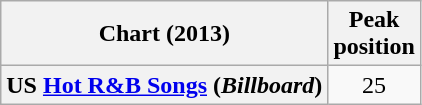<table class="wikitable sortable plainrowheaders" style="text-align:center">
<tr>
<th scope="col">Chart (2013)</th>
<th scope="col">Peak<br>position</th>
</tr>
<tr>
<th scope="row">US <a href='#'>Hot R&B Songs</a> (<em>Billboard</em>)</th>
<td style="text-align:center;">25</td>
</tr>
</table>
